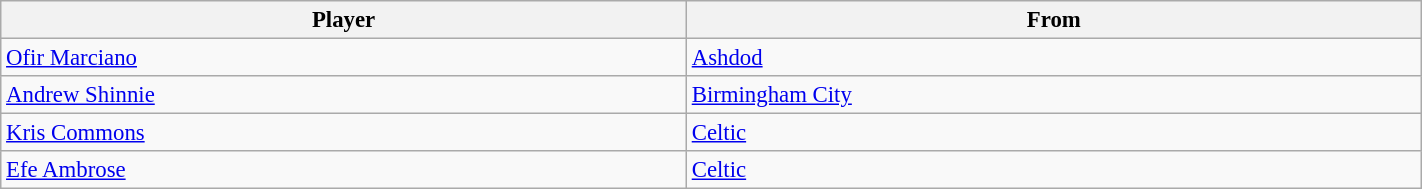<table class="wikitable" style="text-align:center; font-size:95%;width:75%; text-align:left">
<tr>
<th>Player</th>
<th>From</th>
</tr>
<tr>
<td> <a href='#'>Ofir Marciano</a></td>
<td> <a href='#'>Ashdod</a></td>
</tr>
<tr>
<td> <a href='#'>Andrew Shinnie</a></td>
<td> <a href='#'>Birmingham City</a></td>
</tr>
<tr>
<td> <a href='#'>Kris Commons</a></td>
<td> <a href='#'>Celtic</a></td>
</tr>
<tr>
<td> <a href='#'>Efe Ambrose</a></td>
<td> <a href='#'>Celtic</a></td>
</tr>
</table>
